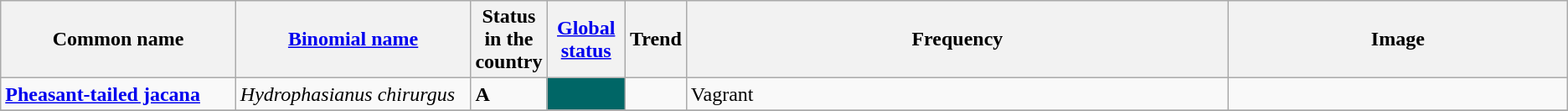<table class="wikitable sortable">
<tr>
<th width="15%">Common name</th>
<th width="15%"><a href='#'>Binomial name</a></th>
<th data-sort-type="number" width="1%">Status in the country</th>
<th width="5%"><a href='#'>Global status</a></th>
<th width="1%">Trend</th>
<th class="unsortable">Frequency</th>
<th class="unsortable">Image</th>
</tr>
<tr>
<td><strong><a href='#'>Pheasant-tailed jacana</a></strong></td>
<td><em>Hydrophasianus chirurgus</em></td>
<td><strong>A</strong></td>
<td align=center style="background: #006666"></td>
<td align=center></td>
<td>Vagrant</td>
<td></td>
</tr>
<tr>
</tr>
</table>
